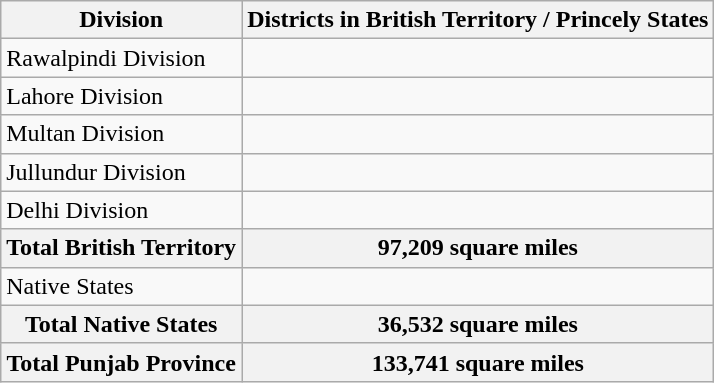<table class="wikitable sortable">
<tr>
<th>Division</th>
<th>Districts in British Territory / Princely States</th>
</tr>
<tr>
<td>Rawalpindi Division</td>
<td></td>
</tr>
<tr>
<td>Lahore Division</td>
<td></td>
</tr>
<tr>
<td>Multan Division</td>
<td></td>
</tr>
<tr>
<td>Jullundur Division</td>
<td></td>
</tr>
<tr>
<td>Delhi Division</td>
<td></td>
</tr>
<tr>
<th>Total British Territory</th>
<th>97,209 square miles</th>
</tr>
<tr>
<td>Native States</td>
<td></td>
</tr>
<tr>
<th>Total Native States</th>
<th>36,532 square miles</th>
</tr>
<tr>
<th>Total Punjab Province</th>
<th>133,741 square miles</th>
</tr>
</table>
